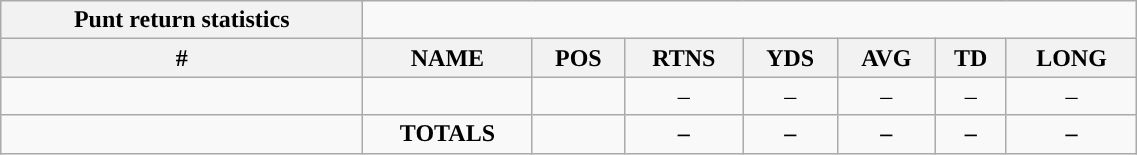<table style="width:60%; text-align:center;" class="wikitable collapsible collapsed">
<tr>
<th style="text-align:center; ">Punt return statistics</th>
</tr>
<tr>
<th>#</th>
<th>NAME</th>
<th>POS</th>
<th>RTNS</th>
<th>YDS</th>
<th>AVG</th>
<th>TD</th>
<th>LONG</th>
</tr>
<tr>
<td></td>
<td></td>
<td></td>
<td>–</td>
<td>–</td>
<td>–</td>
<td>–</td>
<td>–</td>
</tr>
<tr>
<td></td>
<td><strong>TOTALS</strong></td>
<td></td>
<td><strong>–</strong></td>
<td><strong>–</strong></td>
<td><strong>–</strong></td>
<td><strong>–</strong></td>
<td><strong>–</strong></td>
</tr>
</table>
